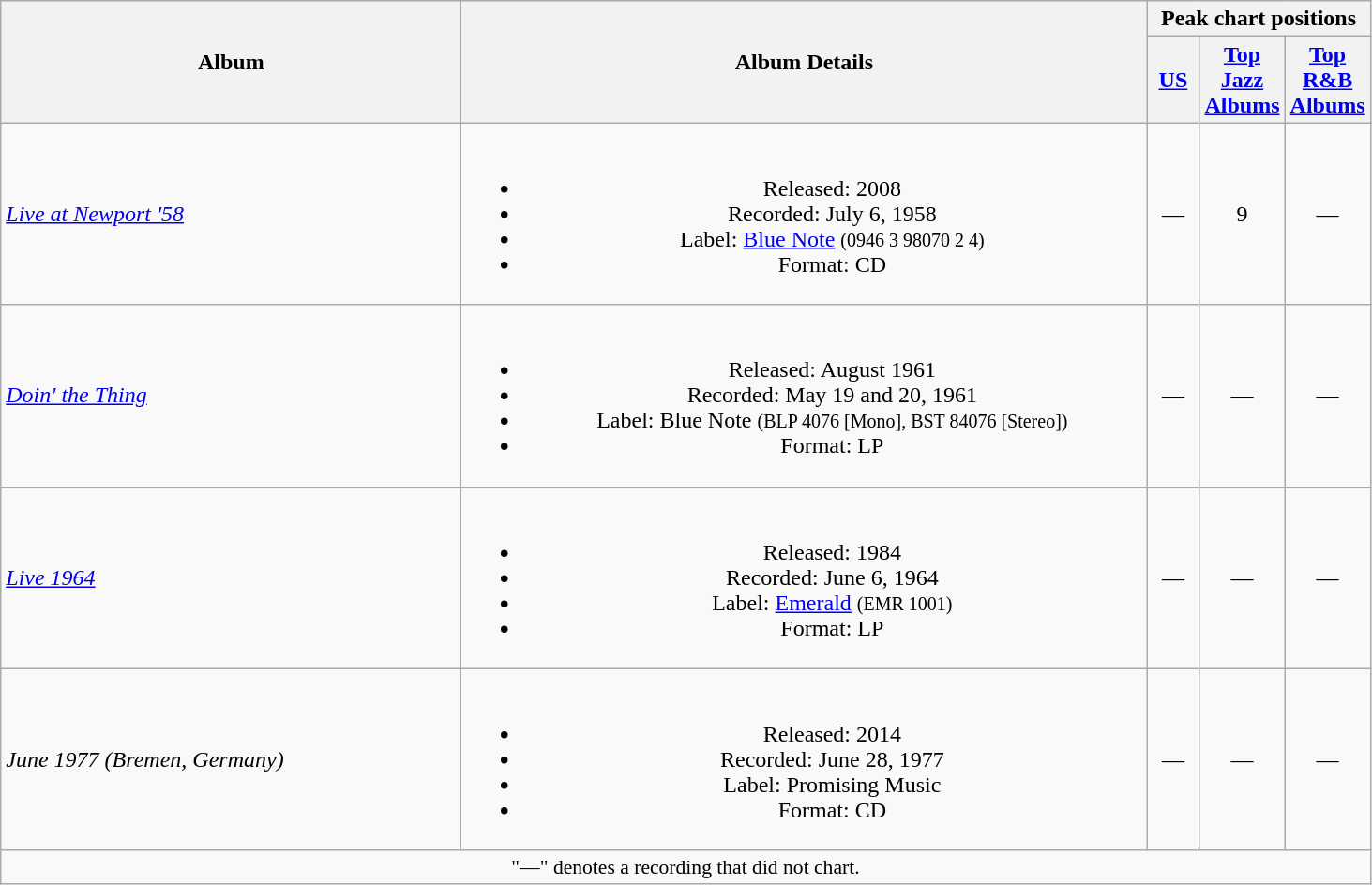<table class="wikitable" style="text-align:center">
<tr>
<th rowspan="2" style="width:20em">Album</th>
<th rowspan="2" style="width:30em">Album Details</th>
<th colspan="3">Peak chart positions</th>
</tr>
<tr>
<th width="30"><a href='#'>US</a></th>
<th width="30"><a href='#'>Top<br>Jazz Albums</a></th>
<th width="30"><a href='#'>Top<br>R&B Albums</a></th>
</tr>
<tr>
<td style="text-align:left"><em><a href='#'>Live at Newport '58</a></em></td>
<td><br><ul><li>Released: 2008</li><li>Recorded: July 6, 1958</li><li>Label: <a href='#'>Blue Note</a> <small>(0946 3 98070 2 4)</small></li><li>Format: CD</li></ul></td>
<td>—</td>
<td>9</td>
<td>—</td>
</tr>
<tr>
<td style="text-align:left"><em><a href='#'>Doin' the Thing</a></em></td>
<td><br><ul><li>Released: August 1961</li><li>Recorded: May 19 and 20, 1961</li><li>Label: Blue Note <small>(BLP 4076 [Mono], BST 84076 [Stereo])</small></li><li>Format: LP</li></ul></td>
<td>—</td>
<td>—</td>
<td>—</td>
</tr>
<tr>
<td style="text-align:left"><em><a href='#'>Live 1964</a></em></td>
<td><br><ul><li>Released: 1984</li><li>Recorded: June 6, 1964</li><li>Label: <a href='#'>Emerald</a> <small>(EMR 1001)</small></li><li>Format: LP</li></ul></td>
<td>—</td>
<td>—</td>
<td>—</td>
</tr>
<tr>
<td style="text-align:left"><em>June 1977 (Bremen, Germany)</em></td>
<td><br><ul><li>Released: 2014</li><li>Recorded: June 28, 1977</li><li>Label: Promising Music</li><li>Format: CD</li></ul></td>
<td>—</td>
<td>—</td>
<td>—</td>
</tr>
<tr>
<td colspan="5" style="font-size:90%">"—" denotes a recording that did not chart.</td>
</tr>
</table>
